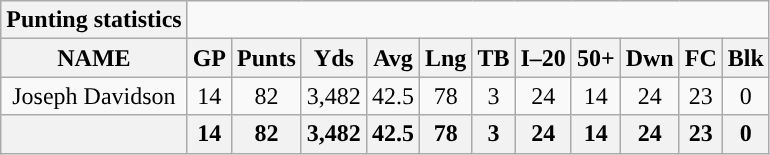<table class="wikitable" style="text-align:center;">
<tr>
<th style="text-align:center; ">Punting statistics</th>
</tr>
<tr>
<th>NAME</th>
<th>GP</th>
<th>Punts</th>
<th>Yds</th>
<th>Avg</th>
<th>Lng</th>
<th>TB</th>
<th>I–20</th>
<th>50+</th>
<th>Dwn</th>
<th>FC</th>
<th>Blk</th>
</tr>
<tr>
<td>Joseph Davidson</td>
<td>14</td>
<td>82</td>
<td>3,482</td>
<td>42.5</td>
<td>78</td>
<td>3</td>
<td>24</td>
<td>14</td>
<td>24</td>
<td>23</td>
<td>0</td>
</tr>
<tr>
<th colspan="1"></th>
<th>14</th>
<th>82</th>
<th>3,482</th>
<th>42.5</th>
<th>78</th>
<th>3</th>
<th>24</th>
<th>14</th>
<th>24</th>
<th>23</th>
<th>0</th>
</tr>
</table>
